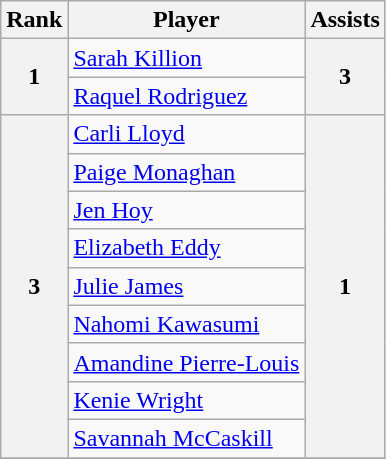<table class="wikitable" style="text-align: left;">
<tr>
<th>Rank</th>
<th>Player</th>
<th>Assists</th>
</tr>
<tr>
<th rowspan=2>1</th>
<td> <a href='#'>Sarah Killion</a></td>
<th rowspan=2>3</th>
</tr>
<tr>
<td> <a href='#'>Raquel Rodriguez</a></td>
</tr>
<tr>
<th rowspan=9>3</th>
<td> <a href='#'>Carli Lloyd</a></td>
<th rowspan=9>1</th>
</tr>
<tr>
<td> <a href='#'>Paige Monaghan</a></td>
</tr>
<tr>
<td> <a href='#'>Jen Hoy</a></td>
</tr>
<tr>
<td> <a href='#'>Elizabeth Eddy</a></td>
</tr>
<tr>
<td> <a href='#'>Julie James</a></td>
</tr>
<tr>
<td> <a href='#'>Nahomi Kawasumi</a></td>
</tr>
<tr>
<td> <a href='#'>Amandine Pierre-Louis</a></td>
</tr>
<tr>
<td> <a href='#'>Kenie Wright</a></td>
</tr>
<tr>
<td> <a href='#'>Savannah McCaskill</a></td>
</tr>
<tr>
</tr>
</table>
